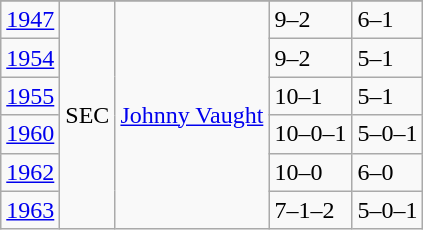<table class="wikitable">
<tr>
</tr>
<tr>
<td><a href='#'>1947</a></td>
<td rowspan="6">SEC</td>
<td rowspan="6"><a href='#'>Johnny Vaught</a></td>
<td>9–2</td>
<td>6–1</td>
</tr>
<tr>
<td><a href='#'>1954</a></td>
<td>9–2</td>
<td>5–1</td>
</tr>
<tr>
<td><a href='#'>1955</a></td>
<td>10–1</td>
<td>5–1</td>
</tr>
<tr>
<td><a href='#'>1960</a></td>
<td>10–0–1</td>
<td>5–0–1</td>
</tr>
<tr>
<td><a href='#'>1962</a></td>
<td>10–0</td>
<td>6–0</td>
</tr>
<tr>
<td><a href='#'>1963</a></td>
<td>7–1–2</td>
<td>5–0–1</td>
</tr>
</table>
